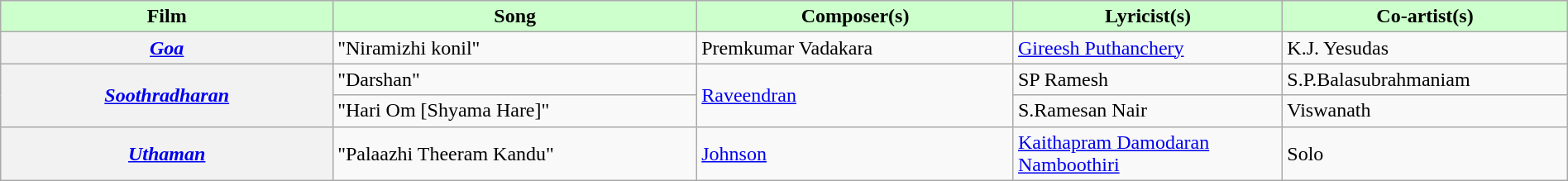<table class="wikitable plainrowheaders" width="100%" textcolor:#000;">
<tr style="background:#cfc; text-align:center;">
<td scope="col" width=21%><strong>Film</strong></td>
<td scope="col" width=23%><strong>Song</strong></td>
<td scope="col" width=20%><strong>Composer(s)</strong></td>
<td scope="col" width=17%><strong>Lyricist(s)</strong></td>
<td scope="col" width=18%><strong>Co-artist(s)</strong></td>
</tr>
<tr>
<th scope="row"><em><a href='#'>Goa</a></em></th>
<td>"Niramizhi konil"</td>
<td>Premkumar Vadakara</td>
<td><a href='#'>Gireesh Puthanchery</a></td>
<td>K.J. Yesudas</td>
</tr>
<tr>
<th scope="row" rowspan="2"><em><a href='#'>Soothradharan</a></em></th>
<td>"Darshan"</td>
<td rowspan="2"><a href='#'>Raveendran</a></td>
<td>SP Ramesh</td>
<td>S.P.Balasubrahmaniam</td>
</tr>
<tr>
<td>"Hari Om [Shyama Hare]"</td>
<td>S.Ramesan Nair</td>
<td>Viswanath</td>
</tr>
<tr>
<th scope="row"><em><a href='#'>Uthaman</a></em></th>
<td>"Palaazhi Theeram Kandu"</td>
<td><a href='#'>Johnson</a></td>
<td><a href='#'>Kaithapram Damodaran Namboothiri</a></td>
<td>Solo</td>
</tr>
</table>
